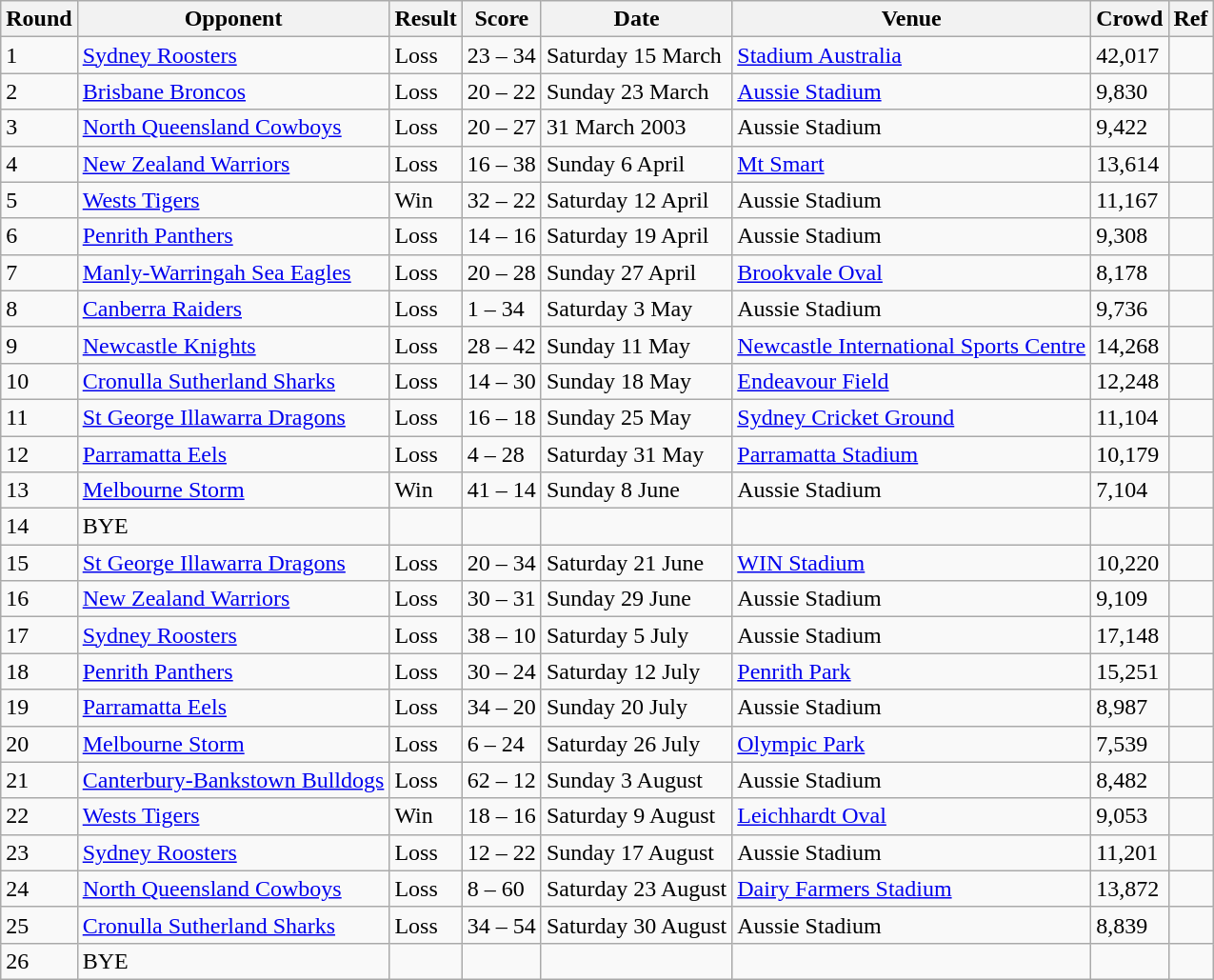<table class="wikitable" style="text-align:left;">
<tr>
<th>Round</th>
<th>Opponent</th>
<th>Result</th>
<th>Score</th>
<th>Date</th>
<th>Venue</th>
<th>Crowd</th>
<th>Ref</th>
</tr>
<tr>
<td>1</td>
<td> <a href='#'>Sydney Roosters</a></td>
<td>Loss</td>
<td>23 – 34</td>
<td>Saturday 15 March</td>
<td><a href='#'>Stadium Australia</a></td>
<td>42,017</td>
<td></td>
</tr>
<tr>
<td>2</td>
<td> <a href='#'>Brisbane Broncos</a></td>
<td>Loss</td>
<td>20 – 22</td>
<td>Sunday 23 March</td>
<td><a href='#'>Aussie Stadium</a></td>
<td>9,830</td>
<td></td>
</tr>
<tr>
<td>3</td>
<td> <a href='#'>North Queensland Cowboys</a></td>
<td>Loss</td>
<td>20 – 27</td>
<td>31 March 2003</td>
<td>Aussie Stadium</td>
<td>9,422</td>
<td></td>
</tr>
<tr>
<td>4</td>
<td> <a href='#'>New Zealand Warriors</a></td>
<td>Loss</td>
<td>16 – 38</td>
<td>Sunday 6 April</td>
<td><a href='#'>Mt Smart</a></td>
<td>13,614</td>
<td></td>
</tr>
<tr>
<td>5</td>
<td> <a href='#'>Wests Tigers</a></td>
<td>Win</td>
<td>32 – 22</td>
<td>Saturday 12 April</td>
<td>Aussie Stadium</td>
<td>11,167</td>
<td></td>
</tr>
<tr>
<td>6</td>
<td> <a href='#'>Penrith Panthers</a></td>
<td>Loss</td>
<td>14 – 16</td>
<td>Saturday 19 April</td>
<td>Aussie Stadium</td>
<td>9,308</td>
<td></td>
</tr>
<tr>
<td>7</td>
<td> <a href='#'>Manly-Warringah Sea Eagles</a></td>
<td>Loss</td>
<td>20 – 28</td>
<td>Sunday 27 April</td>
<td><a href='#'>Brookvale Oval</a></td>
<td>8,178</td>
<td></td>
</tr>
<tr>
<td>8</td>
<td> <a href='#'>Canberra Raiders</a></td>
<td>Loss</td>
<td>1 – 34</td>
<td>Saturday 3 May</td>
<td>Aussie Stadium</td>
<td>9,736</td>
<td></td>
</tr>
<tr>
<td>9</td>
<td> <a href='#'>Newcastle Knights</a></td>
<td>Loss</td>
<td>28 – 42</td>
<td>Sunday 11 May</td>
<td><a href='#'>Newcastle International Sports Centre</a></td>
<td>14,268</td>
<td></td>
</tr>
<tr>
<td>10</td>
<td> <a href='#'>Cronulla Sutherland Sharks</a></td>
<td>Loss</td>
<td>14 – 30</td>
<td>Sunday 18 May</td>
<td><a href='#'>Endeavour Field</a></td>
<td>12,248</td>
<td></td>
</tr>
<tr>
<td>11</td>
<td> <a href='#'>St George Illawarra Dragons</a></td>
<td>Loss</td>
<td>16 – 18</td>
<td>Sunday 25 May</td>
<td><a href='#'>Sydney Cricket Ground</a></td>
<td>11,104</td>
<td></td>
</tr>
<tr>
<td>12</td>
<td> <a href='#'>Parramatta Eels</a></td>
<td>Loss</td>
<td>4 – 28</td>
<td>Saturday 31 May</td>
<td><a href='#'>Parramatta Stadium</a></td>
<td>10,179</td>
<td></td>
</tr>
<tr>
<td>13</td>
<td> <a href='#'>Melbourne Storm</a></td>
<td>Win</td>
<td>41 – 14</td>
<td>Sunday 8 June</td>
<td>Aussie Stadium</td>
<td>7,104</td>
<td></td>
</tr>
<tr>
<td>14</td>
<td>BYE</td>
<td></td>
<td></td>
<td></td>
<td></td>
<td></td>
<td></td>
</tr>
<tr>
<td>15</td>
<td> <a href='#'>St George Illawarra Dragons</a></td>
<td>Loss</td>
<td>20 – 34</td>
<td>Saturday 21 June</td>
<td><a href='#'>WIN Stadium</a></td>
<td>10,220</td>
<td></td>
</tr>
<tr>
<td>16</td>
<td> <a href='#'>New Zealand Warriors</a></td>
<td>Loss</td>
<td>30 – 31</td>
<td>Sunday 29 June</td>
<td>Aussie Stadium</td>
<td>9,109</td>
<td></td>
</tr>
<tr>
<td>17</td>
<td> <a href='#'>Sydney Roosters</a></td>
<td>Loss</td>
<td>38 – 10</td>
<td>Saturday 5 July</td>
<td>Aussie Stadium</td>
<td>17,148</td>
<td></td>
</tr>
<tr>
<td>18</td>
<td> <a href='#'>Penrith Panthers</a></td>
<td>Loss</td>
<td>30 – 24</td>
<td>Saturday 12 July</td>
<td><a href='#'>Penrith Park</a></td>
<td>15,251</td>
<td></td>
</tr>
<tr>
<td>19</td>
<td> <a href='#'>Parramatta Eels</a></td>
<td>Loss</td>
<td>34 – 20</td>
<td>Sunday 20 July</td>
<td>Aussie Stadium</td>
<td>8,987</td>
<td></td>
</tr>
<tr>
<td>20</td>
<td> <a href='#'>Melbourne Storm</a></td>
<td>Loss</td>
<td>6 – 24</td>
<td>Saturday 26 July</td>
<td><a href='#'>Olympic Park</a></td>
<td>7,539</td>
<td></td>
</tr>
<tr>
<td>21</td>
<td> <a href='#'>Canterbury-Bankstown Bulldogs</a></td>
<td>Loss</td>
<td>62 – 12</td>
<td>Sunday 3 August</td>
<td>Aussie Stadium</td>
<td>8,482</td>
<td></td>
</tr>
<tr>
<td>22</td>
<td> <a href='#'>Wests Tigers</a></td>
<td>Win</td>
<td>18 – 16</td>
<td>Saturday 9 August</td>
<td><a href='#'>Leichhardt Oval</a></td>
<td>9,053</td>
<td></td>
</tr>
<tr>
<td>23</td>
<td> <a href='#'>Sydney Roosters</a></td>
<td>Loss</td>
<td>12 – 22</td>
<td>Sunday 17 August</td>
<td>Aussie Stadium</td>
<td>11,201</td>
<td></td>
</tr>
<tr>
<td>24</td>
<td> <a href='#'>North Queensland Cowboys</a></td>
<td>Loss</td>
<td>8 – 60</td>
<td>Saturday 23 August</td>
<td><a href='#'>Dairy Farmers Stadium</a></td>
<td>13,872</td>
<td></td>
</tr>
<tr>
<td>25</td>
<td> <a href='#'>Cronulla Sutherland Sharks</a></td>
<td>Loss</td>
<td>34 – 54</td>
<td>Saturday 30 August</td>
<td>Aussie Stadium</td>
<td>8,839</td>
<td></td>
</tr>
<tr>
<td>26</td>
<td>BYE</td>
<td></td>
<td></td>
<td></td>
<td></td>
<td></td>
<td></td>
</tr>
</table>
